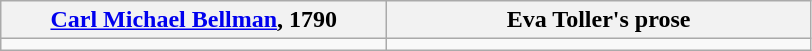<table class="wikitable">
<tr>
<th scope="col" style="width: 250px"><a href='#'>Carl Michael Bellman</a>, 1790</th>
<th scope="col" style="width: 275px">Eva Toller's prose</th>
</tr>
<tr>
<td></td>
<td></td>
</tr>
</table>
